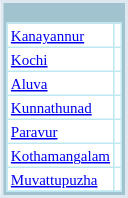<table cellpadding="2" cellspacing="0" border="1" align="right" style="border-collapse: collapse; border: 2px #DEE8F1 solid; font-size: x-small; font-family: verdana">
<tr>
<td style="background-color:#A1C2CF; color:#FFFFFF "><br><table cellpadding="2" cellspacing="0"  border="1" style="background-color:#FFFFFF; border-collapse: collapse; border: 1px #BEE8F1 solid; font-size: x-small;  font-family: verdana">
<tr>
<td><a href='#'>Kanayannur</a></td>
<td></td>
</tr>
<tr --->
<td><a href='#'>Kochi</a></td>
<td></td>
</tr>
<tr --->
<td><a href='#'>Aluva</a></td>
<td></td>
</tr>
<tr --->
<td><a href='#'>Kunnathunad</a></td>
<td></td>
</tr>
<tr --->
<td><a href='#'>Paravur</a></td>
<td></td>
</tr>
<tr --->
<td><a href='#'>Kothamangalam</a></td>
<td></td>
</tr>
<tr --->
<td><a href='#'>Muvattupuzha</a></td>
<td></td>
</tr>
<tr --->
</tr>
</table>
</td>
</tr>
</table>
